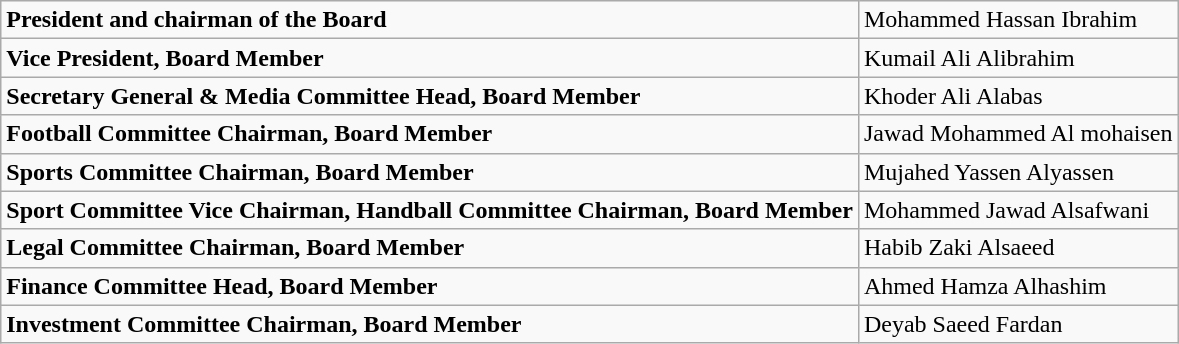<table class="wikitable">
<tr>
<td><strong>President and chairman of the Board</strong></td>
<td>Mohammed Hassan Ibrahim</td>
</tr>
<tr>
<td><strong>Vice President, Board Member</strong></td>
<td>Kumail Ali Alibrahim</td>
</tr>
<tr>
<td><strong>Secretary General & Media Committee Head, Board Member</strong></td>
<td>Khoder Ali Alabas</td>
</tr>
<tr>
<td><strong>Football Committee Chairman, Board Member</strong></td>
<td>Jawad Mohammed Al mohaisen</td>
</tr>
<tr>
<td><strong>Sports Committee Chairman, Board Member</strong></td>
<td>Mujahed Yassen Alyassen</td>
</tr>
<tr>
<td><strong> Sport Committee Vice Chairman, Handball Committee Chairman, Board Member</strong></td>
<td>Mohammed Jawad Alsafwani</td>
</tr>
<tr>
<td><strong>Legal Committee Chairman, Board Member</strong></td>
<td>Habib Zaki Alsaeed</td>
</tr>
<tr>
<td><strong>Finance Committee Head, Board Member </strong></td>
<td>Ahmed Hamza Alhashim</td>
</tr>
<tr>
<td><strong>Investment Committee Chairman, Board Member</strong></td>
<td>Deyab Saeed Fardan</td>
</tr>
</table>
